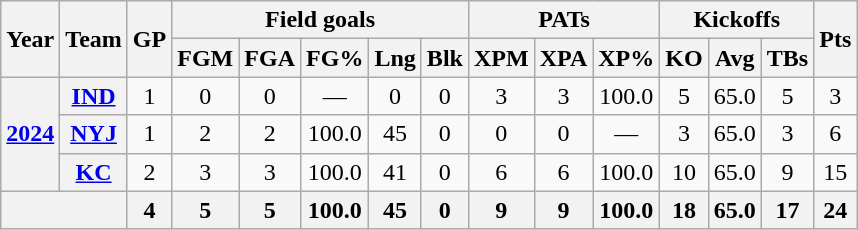<table class="wikitable" style="text-align:center;">
<tr>
<th rowspan=2>Year</th>
<th rowspan=2>Team</th>
<th rowspan=2>GP</th>
<th colspan=5>Field goals</th>
<th colspan=3>PATs</th>
<th colspan=3>Kickoffs</th>
<th rowspan=2>Pts</th>
</tr>
<tr>
<th>FGM</th>
<th>FGA</th>
<th>FG%</th>
<th>Lng</th>
<th>Blk</th>
<th>XPM</th>
<th>XPA</th>
<th>XP%</th>
<th>KO</th>
<th>Avg</th>
<th>TBs</th>
</tr>
<tr>
<th rowspan="3"><a href='#'>2024</a></th>
<th><a href='#'>IND</a></th>
<td>1</td>
<td>0</td>
<td>0</td>
<td>—</td>
<td>0</td>
<td>0</td>
<td>3</td>
<td>3</td>
<td>100.0</td>
<td>5</td>
<td>65.0</td>
<td>5</td>
<td>3</td>
</tr>
<tr>
<th><a href='#'>NYJ</a></th>
<td>1</td>
<td>2</td>
<td>2</td>
<td>100.0</td>
<td>45</td>
<td>0</td>
<td>0</td>
<td>0</td>
<td>—</td>
<td>3</td>
<td>65.0</td>
<td>3</td>
<td>6</td>
</tr>
<tr>
<th><a href='#'>KC</a></th>
<td>2</td>
<td>3</td>
<td>3</td>
<td>100.0</td>
<td>41</td>
<td>0</td>
<td>6</td>
<td>6</td>
<td>100.0</td>
<td>10</td>
<td>65.0</td>
<td>9</td>
<td>15</td>
</tr>
<tr>
<th colspan="2"></th>
<th>4</th>
<th>5</th>
<th>5</th>
<th>100.0</th>
<th>45</th>
<th>0</th>
<th>9</th>
<th>9</th>
<th>100.0</th>
<th>18</th>
<th>65.0</th>
<th>17</th>
<th>24</th>
</tr>
</table>
